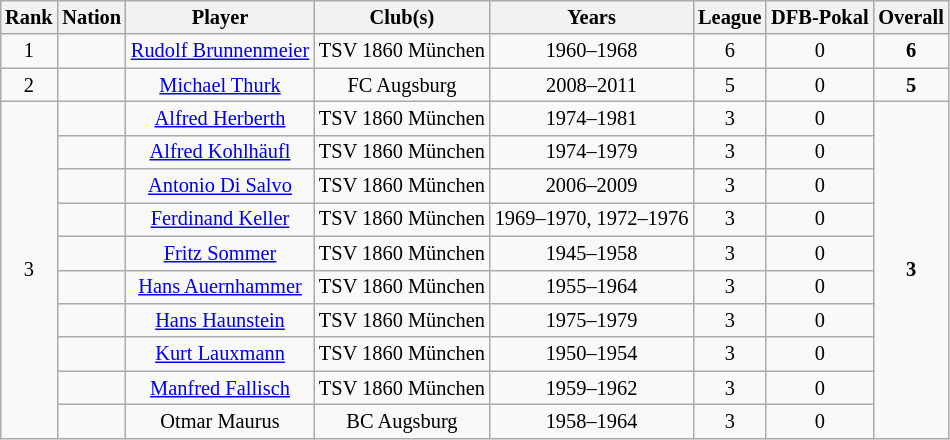<table class="wikitable sortable" style="text-align:center; margin-left:1em; font-size:85%;">
<tr>
<th>Rank</th>
<th>Nation</th>
<th>Player</th>
<th>Club(s)</th>
<th>Years</th>
<th>League</th>
<th>DFB-Pokal</th>
<th>Overall</th>
</tr>
<tr>
<td>1</td>
<td></td>
<td><a href='#'>Rudolf Brunnenmeier</a></td>
<td>TSV 1860 München</td>
<td>1960–1968</td>
<td>6</td>
<td>0</td>
<td><strong>6</strong></td>
</tr>
<tr>
<td>2</td>
<td></td>
<td><a href='#'>Michael Thurk</a></td>
<td>FC Augsburg</td>
<td>2008–2011</td>
<td>5</td>
<td>0</td>
<td><strong>5</strong></td>
</tr>
<tr>
<td rowspan=10>3</td>
<td></td>
<td><a href='#'>Alfred Herberth</a></td>
<td>TSV 1860 München</td>
<td>1974–1981</td>
<td>3</td>
<td>0</td>
<td rowspan=10><strong>3</strong></td>
</tr>
<tr>
<td></td>
<td><a href='#'>Alfred Kohlhäufl</a></td>
<td>TSV 1860 München</td>
<td>1974–1979</td>
<td>3</td>
<td>0</td>
</tr>
<tr>
<td></td>
<td><a href='#'>Antonio Di Salvo</a></td>
<td>TSV 1860 München</td>
<td>2006–2009</td>
<td>3</td>
<td>0</td>
</tr>
<tr>
<td></td>
<td><a href='#'>Ferdinand Keller</a></td>
<td>TSV 1860 München</td>
<td>1969–1970, 1972–1976</td>
<td>3</td>
<td>0</td>
</tr>
<tr>
<td></td>
<td><a href='#'>Fritz Sommer</a></td>
<td>TSV 1860 München</td>
<td>1945–1958</td>
<td>3</td>
<td>0</td>
</tr>
<tr>
<td></td>
<td><a href='#'>Hans Auernhammer</a></td>
<td>TSV 1860 München</td>
<td>1955–1964</td>
<td>3</td>
<td>0</td>
</tr>
<tr>
<td></td>
<td><a href='#'>Hans Haunstein</a></td>
<td>TSV 1860 München</td>
<td>1975–1979</td>
<td>3</td>
<td>0</td>
</tr>
<tr>
<td></td>
<td><a href='#'>Kurt Lauxmann</a></td>
<td>TSV 1860 München</td>
<td>1950–1954</td>
<td>3</td>
<td>0</td>
</tr>
<tr>
<td></td>
<td><a href='#'>Manfred Fallisch</a></td>
<td>TSV 1860 München</td>
<td>1959–1962</td>
<td>3</td>
<td>0</td>
</tr>
<tr>
<td></td>
<td>Otmar Maurus</td>
<td>BC Augsburg</td>
<td>1958–1964</td>
<td>3</td>
<td>0</td>
</tr>
</table>
